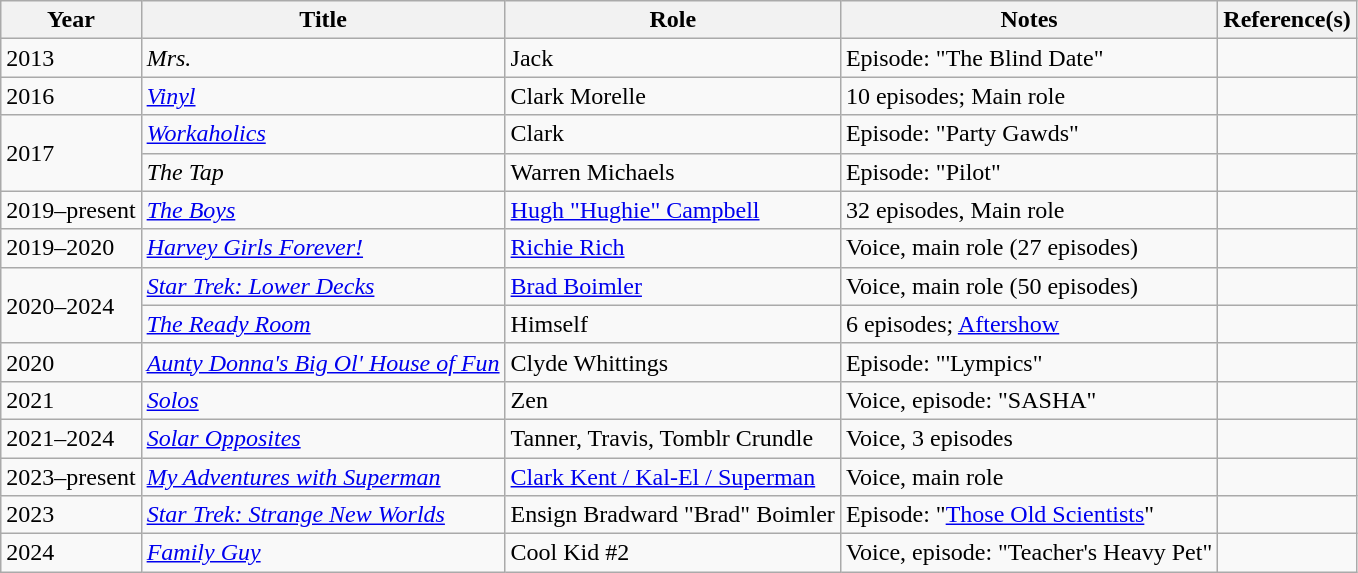<table class="wikitable sortable">
<tr>
<th>Year</th>
<th>Title</th>
<th>Role</th>
<th>Notes</th>
<th scope="col" class="unsortable">Reference(s)</th>
</tr>
<tr>
<td>2013</td>
<td><em>Mrs.</em></td>
<td>Jack</td>
<td>Episode: "The Blind Date"</td>
<td></td>
</tr>
<tr>
<td>2016</td>
<td><em><a href='#'>Vinyl</a></em></td>
<td>Clark Morelle</td>
<td>10 episodes; Main role</td>
<td></td>
</tr>
<tr>
<td rowspan="2">2017</td>
<td><em><a href='#'>Workaholics</a></em></td>
<td>Clark</td>
<td>Episode: "Party Gawds"</td>
<td></td>
</tr>
<tr>
<td><em>The Tap</em></td>
<td>Warren Michaels</td>
<td>Episode: "Pilot"</td>
<td></td>
</tr>
<tr>
<td>2019–present</td>
<td><em><a href='#'>The Boys</a></em></td>
<td><a href='#'>Hugh "Hughie" Campbell</a></td>
<td>32 episodes, Main role</td>
<td></td>
</tr>
<tr>
<td>2019–2020</td>
<td><em><a href='#'>Harvey Girls Forever!</a></em></td>
<td><a href='#'>Richie Rich</a></td>
<td>Voice, main role (27 episodes)</td>
<td></td>
</tr>
<tr>
<td rowspan="2">2020–2024</td>
<td><em><a href='#'>Star Trek: Lower Decks</a></em></td>
<td><a href='#'>Brad Boimler</a></td>
<td>Voice, main role (50 episodes)</td>
<td></td>
</tr>
<tr>
<td><em><a href='#'>The Ready Room</a></em></td>
<td>Himself</td>
<td>6 episodes; <a href='#'>Aftershow</a></td>
<td></td>
</tr>
<tr>
<td>2020</td>
<td><em><a href='#'>Aunty Donna's Big Ol' House of Fun</a></em></td>
<td>Clyde Whittings</td>
<td>Episode: "'Lympics"</td>
<td></td>
</tr>
<tr>
<td>2021</td>
<td><em><a href='#'>Solos</a></em></td>
<td>Zen</td>
<td>Voice, episode: "SASHA"</td>
<td></td>
</tr>
<tr>
<td>2021–2024</td>
<td><em><a href='#'>Solar Opposites</a></em></td>
<td>Tanner, Travis, Tomblr Crundle</td>
<td>Voice, 3 episodes</td>
<td></td>
</tr>
<tr>
<td>2023–present</td>
<td><em><a href='#'>My Adventures with Superman</a></em></td>
<td><a href='#'>Clark Kent / Kal-El / Superman</a></td>
<td>Voice, main role</td>
<td></td>
</tr>
<tr>
<td>2023</td>
<td><em><a href='#'>Star Trek: Strange New Worlds</a></em></td>
<td>Ensign Bradward "Brad" Boimler</td>
<td>Episode: "<a href='#'>Those Old Scientists</a>"</td>
<td></td>
</tr>
<tr>
<td>2024</td>
<td><em><a href='#'>Family Guy</a></em></td>
<td>Cool Kid #2</td>
<td>Voice, episode: "Teacher's Heavy Pet"</td>
<td></td>
</tr>
</table>
